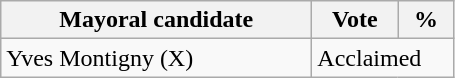<table class="wikitable">
<tr>
<th bgcolor="#DDDDFF" width="200px">Mayoral candidate</th>
<th bgcolor="#DDDDFF" width="50px">Vote</th>
<th bgcolor="#DDDDFF" width="30px">%</th>
</tr>
<tr>
<td>Yves Montigny (X)</td>
<td colspan="2">Acclaimed</td>
</tr>
</table>
